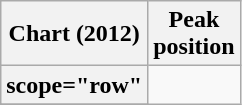<table class="wikitable sortable plainrowheaders" style="text-align:center;">
<tr>
<th scope="col">Chart (2012)</th>
<th scope="col">Peak<br>position</th>
</tr>
<tr>
<th>scope="row" </th>
</tr>
<tr>
</tr>
<tr>
</tr>
</table>
